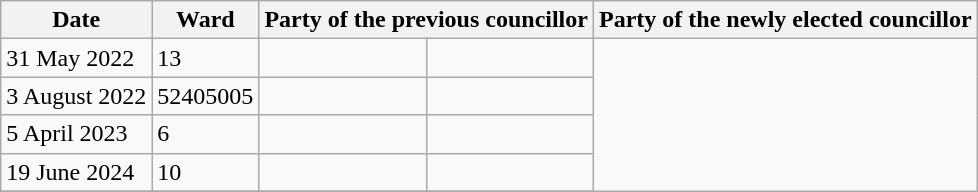<table class="wikitable">
<tr>
<th>Date</th>
<th>Ward</th>
<th colspan=2>Party of the previous councillor</th>
<th colspan=2>Party of the newly elected councillor</th>
</tr>
<tr>
<td>31 May 2022</td>
<td>13</td>
<td></td>
<td></td>
</tr>
<tr>
<td>3 August 2022</td>
<td>52405005</td>
<td></td>
<td></td>
</tr>
<tr>
<td>5 April 2023</td>
<td>6</td>
<td></td>
<td></td>
</tr>
<tr>
<td>19 June 2024</td>
<td>10</td>
<td></td>
<td></td>
</tr>
<tr>
</tr>
</table>
